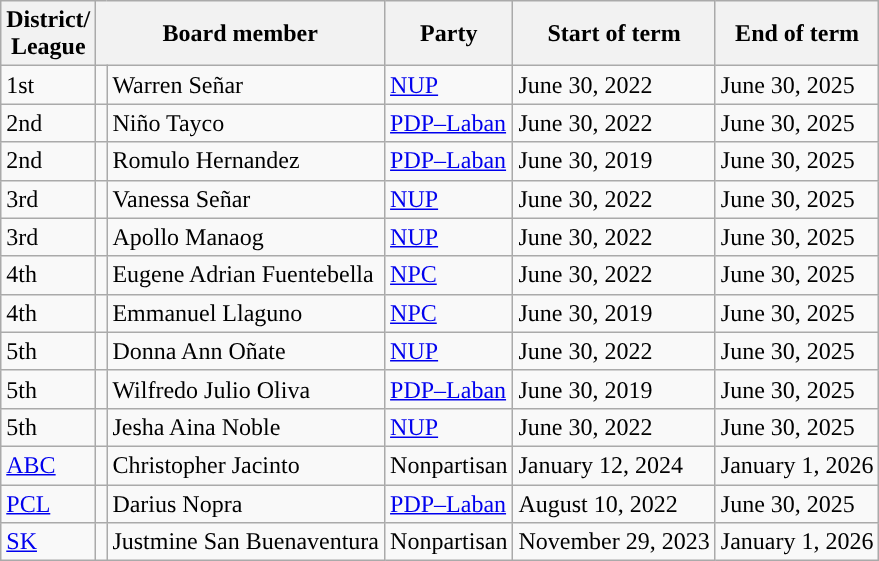<table class="wikitable">
<tr>
<th>District/<br>League</th>
<th colspan="2">Board member</th>
<th>Party</th>
<th>Start of term</th>
<th>End of term</th>
</tr>
<tr>
<td>1st</td>
<td></td>
<td>Warren Señar</td>
<td><a href='#'>NUP</a></td>
<td>June 30, 2022</td>
<td>June 30, 2025</td>
</tr>
<tr>
<td>2nd</td>
<td></td>
<td>Niño Tayco</td>
<td><a href='#'>PDP–Laban</a></td>
<td>June 30, 2022</td>
<td>June 30, 2025</td>
</tr>
<tr>
<td>2nd</td>
<td></td>
<td>Romulo Hernandez</td>
<td><a href='#'>PDP–Laban</a></td>
<td>June 30, 2019</td>
<td>June 30, 2025</td>
</tr>
<tr>
<td>3rd</td>
<td></td>
<td>Vanessa Señar</td>
<td><a href='#'>NUP</a></td>
<td>June 30, 2022</td>
<td>June 30, 2025</td>
</tr>
<tr>
<td>3rd</td>
<td></td>
<td>Apollo Manaog</td>
<td><a href='#'>NUP</a></td>
<td>June 30, 2022</td>
<td>June 30, 2025</td>
</tr>
<tr>
<td>4th</td>
<td></td>
<td>Eugene Adrian Fuentebella</td>
<td><a href='#'>NPC</a></td>
<td>June 30, 2022</td>
<td>June 30, 2025</td>
</tr>
<tr>
<td>4th</td>
<td></td>
<td>Emmanuel Llaguno</td>
<td><a href='#'>NPC</a></td>
<td>June 30, 2019</td>
<td>June 30, 2025</td>
</tr>
<tr>
<td>5th</td>
<td></td>
<td>Donna Ann Oñate</td>
<td><a href='#'>NUP</a></td>
<td>June 30, 2022</td>
<td>June 30, 2025</td>
</tr>
<tr>
<td>5th</td>
<td></td>
<td>Wilfredo Julio Oliva</td>
<td><a href='#'>PDP–Laban</a></td>
<td>June 30, 2019</td>
<td>June 30, 2025</td>
</tr>
<tr>
<td>5th</td>
<td></td>
<td>Jesha Aina Noble</td>
<td><a href='#'>NUP</a></td>
<td>June 30, 2022</td>
<td>June 30, 2025</td>
</tr>
<tr>
<td><a href='#'>ABC</a></td>
<td></td>
<td>Christopher Jacinto</td>
<td>Nonpartisan</td>
<td>January 12, 2024</td>
<td>January 1, 2026</td>
</tr>
<tr>
<td><a href='#'>PCL</a></td>
<td></td>
<td>Darius Nopra</td>
<td><a href='#'>PDP–Laban</a></td>
<td>August 10, 2022</td>
<td>June 30, 2025</td>
</tr>
<tr>
<td><a href='#'>SK</a></td>
<td></td>
<td>Justmine San Buenaventura</td>
<td>Nonpartisan</td>
<td>November 29, 2023</td>
<td>January 1, 2026</td>
</tr>
</table>
